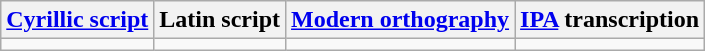<table class="wikitable">
<tr>
<th><a href='#'>Cyrillic script</a><br></th>
<th>Latin script<br></th>
<th><a href='#'>Modern orthography</a><br></th>
<th><a href='#'>IPA</a> transcription</th>
</tr>
<tr style="vertical-align:top;text-align:center;white-space:nowrap;">
<td></td>
<td></td>
<td></td>
<td></td>
</tr>
</table>
